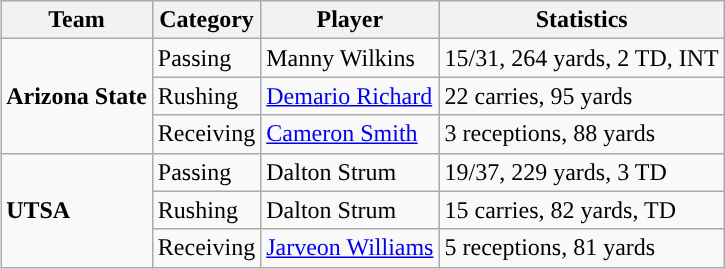<table class="wikitable" style="float: right;">
<tr>
<th>Team</th>
<th>Category</th>
<th>Player</th>
<th>Statistics</th>
</tr>
<tr>
<td rowspan=3><strong>Arizona State</strong></td>
<td>Passing</td>
<td>Manny Wilkins</td>
<td>15/31, 264 yards, 2 TD, INT</td>
</tr>
<tr>
<td>Rushing</td>
<td><a href='#'>Demario Richard</a></td>
<td>22 carries, 95 yards</td>
</tr>
<tr>
<td>Receiving</td>
<td><a href='#'>Cameron Smith</a></td>
<td>3 receptions, 88 yards</td>
</tr>
<tr>
<td rowspan=3><strong>UTSA</strong></td>
<td>Passing</td>
<td>Dalton Strum</td>
<td>19/37, 229 yards, 3 TD</td>
</tr>
<tr>
<td>Rushing</td>
<td>Dalton Strum</td>
<td>15 carries, 82 yards, TD</td>
</tr>
<tr>
<td>Receiving</td>
<td><a href='#'>Jarveon Williams</a></td>
<td>5 receptions, 81 yards</td>
</tr>
</table>
